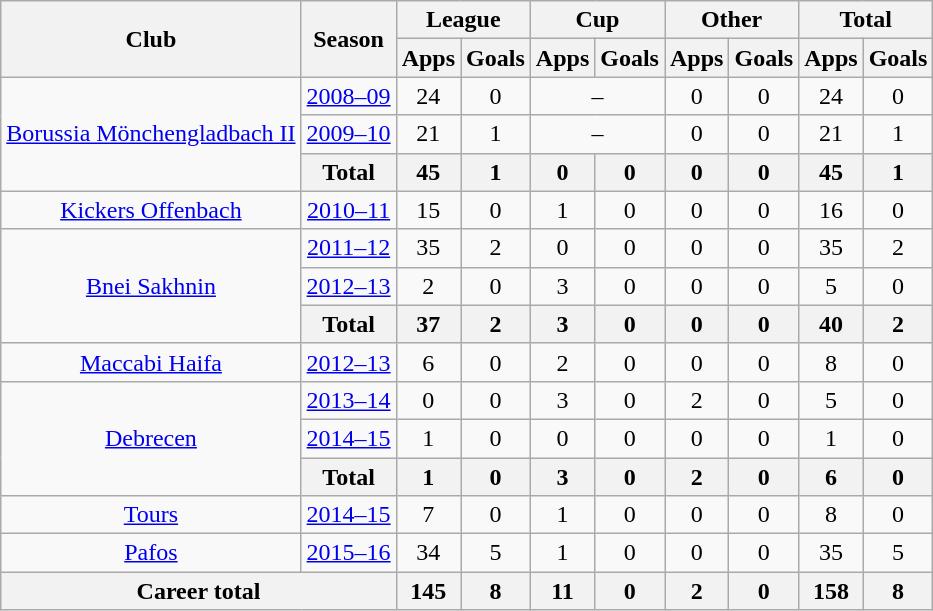<table class="wikitable" style="text-align:center">
<tr>
<th rowspan="2">Club</th>
<th rowspan="2">Season</th>
<th colspan="2">League</th>
<th colspan="2">Cup</th>
<th colspan="2">Other</th>
<th colspan="2">Total</th>
</tr>
<tr>
<th>Apps</th>
<th>Goals</th>
<th>Apps</th>
<th>Goals</th>
<th>Apps</th>
<th>Goals</th>
<th>Apps</th>
<th>Goals</th>
</tr>
<tr>
<td rowspan="3"><a href='#'>Borussia Mönchengladbach II</a></td>
<td><a href='#'>2008–09</a></td>
<td>24</td>
<td>0</td>
<td colspan="2">–</td>
<td>0</td>
<td>0</td>
<td>24</td>
<td>0</td>
</tr>
<tr>
<td><a href='#'>2009–10</a></td>
<td>21</td>
<td>1</td>
<td colspan="2">–</td>
<td>0</td>
<td>0</td>
<td>21</td>
<td>1</td>
</tr>
<tr>
<th>Total</th>
<th>45</th>
<th>1</th>
<th>0</th>
<th>0</th>
<th>0</th>
<th>0</th>
<th>45</th>
<th>1</th>
</tr>
<tr>
<td><a href='#'>Kickers Offenbach</a></td>
<td><a href='#'>2010–11</a></td>
<td>15</td>
<td>0</td>
<td>1</td>
<td>0</td>
<td>0</td>
<td>0</td>
<td>16</td>
<td>0</td>
</tr>
<tr>
<td rowspan="3"><a href='#'>Bnei Sakhnin</a></td>
<td><a href='#'>2011–12</a></td>
<td>35</td>
<td>2</td>
<td>0</td>
<td>0</td>
<td>0</td>
<td>0</td>
<td>35</td>
<td>2</td>
</tr>
<tr>
<td><a href='#'>2012–13</a></td>
<td>2</td>
<td>0</td>
<td>3</td>
<td>0</td>
<td>0</td>
<td>0</td>
<td>5</td>
<td>0</td>
</tr>
<tr>
<th>Total</th>
<th>37</th>
<th>2</th>
<th>3</th>
<th>0</th>
<th>0</th>
<th>0</th>
<th>40</th>
<th>2</th>
</tr>
<tr>
<td><a href='#'>Maccabi Haifa</a></td>
<td><a href='#'>2012–13</a></td>
<td>6</td>
<td>0</td>
<td>2</td>
<td>0</td>
<td>0</td>
<td>0</td>
<td>8</td>
<td>0</td>
</tr>
<tr>
<td rowspan="3"><a href='#'>Debrecen</a></td>
<td><a href='#'>2013–14</a></td>
<td>0</td>
<td>0</td>
<td>3</td>
<td>0</td>
<td>2</td>
<td>0</td>
<td>5</td>
<td>0</td>
</tr>
<tr>
<td><a href='#'>2014–15</a></td>
<td>1</td>
<td>0</td>
<td>0</td>
<td>0</td>
<td>0</td>
<td>0</td>
<td>1</td>
<td>0</td>
</tr>
<tr>
<th>Total</th>
<th>1</th>
<th>0</th>
<th>3</th>
<th>0</th>
<th>2</th>
<th>0</th>
<th>6</th>
<th>0</th>
</tr>
<tr>
<td><a href='#'>Tours</a></td>
<td><a href='#'>2014–15</a></td>
<td>7</td>
<td>0</td>
<td>1</td>
<td>0</td>
<td>0</td>
<td>0</td>
<td>8</td>
<td>0</td>
</tr>
<tr>
<td><a href='#'>Pafos</a></td>
<td><a href='#'>2015–16</a></td>
<td>34</td>
<td>5</td>
<td>1</td>
<td>0</td>
<td>0</td>
<td>0</td>
<td>35</td>
<td>5</td>
</tr>
<tr>
<th colspan="2">Career total</th>
<th>145</th>
<th>8</th>
<th>11</th>
<th>0</th>
<th>2</th>
<th>0</th>
<th>158</th>
<th>8</th>
</tr>
</table>
